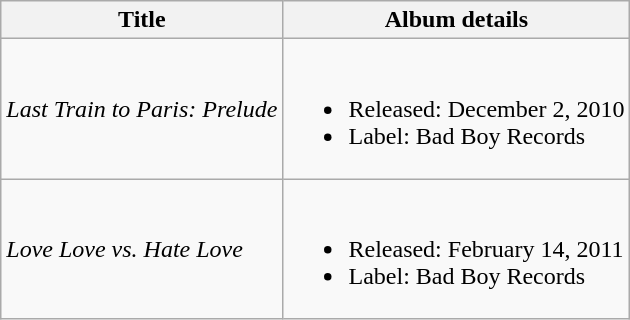<table class="wikitable">
<tr>
<th>Title</th>
<th>Album details</th>
</tr>
<tr>
<td><em>Last Train to Paris: Prelude</em></td>
<td><br><ul><li>Released: December 2, 2010</li><li>Label: Bad Boy Records</li></ul></td>
</tr>
<tr>
<td><em>Love Love vs. Hate Love</em></td>
<td><br><ul><li>Released: February 14, 2011</li><li>Label: Bad Boy Records</li></ul></td>
</tr>
</table>
